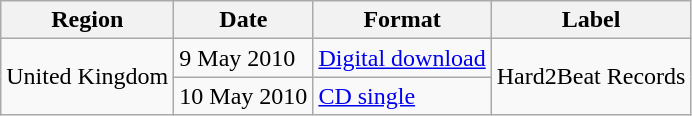<table class="wikitable">
<tr>
<th>Region</th>
<th>Date</th>
<th>Format</th>
<th>Label</th>
</tr>
<tr>
<td rowspan=2>United Kingdom</td>
<td>9 May 2010</td>
<td><a href='#'>Digital download</a></td>
<td rowspan=2>Hard2Beat Records</td>
</tr>
<tr>
<td>10 May 2010</td>
<td><a href='#'>CD single</a></td>
</tr>
</table>
